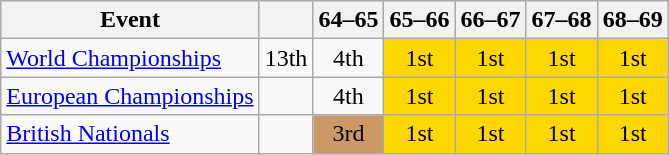<table class="wikitable" style="text-align:center">
<tr>
<th>Event</th>
<th></th>
<th>64–65</th>
<th>65–66</th>
<th>66–67</th>
<th>67–68</th>
<th>68–69</th>
</tr>
<tr>
<td align=left><a href='#'>World Championships</a></td>
<td>13th</td>
<td>4th</td>
<td bgcolor=gold>1st</td>
<td bgcolor=gold>1st</td>
<td bgcolor=gold>1st</td>
<td bgcolor=gold>1st</td>
</tr>
<tr>
<td align=left><a href='#'>European Championships</a></td>
<td></td>
<td>4th</td>
<td bgcolor=gold>1st</td>
<td bgcolor=gold>1st</td>
<td bgcolor=gold>1st</td>
<td bgcolor=gold>1st</td>
</tr>
<tr>
<td align=left><a href='#'>British Nationals</a></td>
<td></td>
<td bgcolor=cc9966>3rd</td>
<td bgcolor=gold>1st</td>
<td bgcolor=gold>1st</td>
<td bgcolor=gold>1st</td>
<td bgcolor=gold>1st</td>
</tr>
</table>
